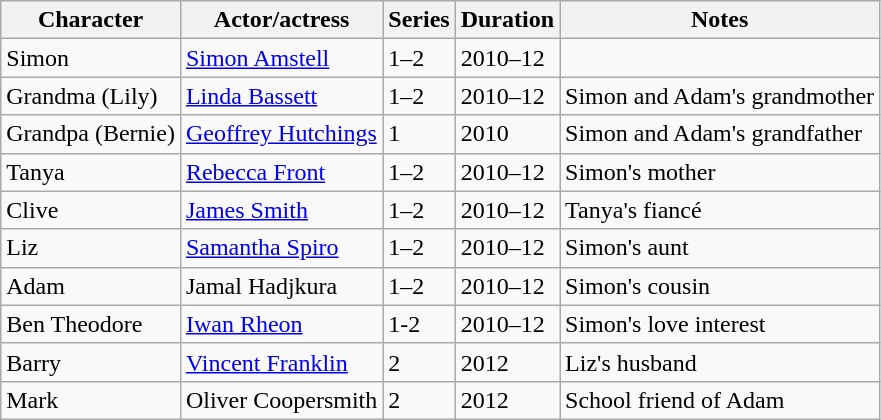<table class="wikitable">
<tr>
<th>Character</th>
<th>Actor/actress</th>
<th>Series</th>
<th>Duration</th>
<th>Notes</th>
</tr>
<tr>
<td>Simon</td>
<td><a href='#'>Simon Amstell</a></td>
<td>1–2</td>
<td>2010–12</td>
<td></td>
</tr>
<tr>
<td>Grandma (Lily)</td>
<td><a href='#'>Linda Bassett</a></td>
<td>1–2</td>
<td>2010–12</td>
<td>Simon and Adam's grandmother</td>
</tr>
<tr>
<td>Grandpa (Bernie)</td>
<td><a href='#'>Geoffrey Hutchings</a></td>
<td>1</td>
<td>2010</td>
<td>Simon and Adam's grandfather</td>
</tr>
<tr>
<td>Tanya</td>
<td><a href='#'>Rebecca Front</a></td>
<td>1–2</td>
<td>2010–12</td>
<td>Simon's mother</td>
</tr>
<tr>
<td>Clive</td>
<td><a href='#'>James Smith</a></td>
<td>1–2</td>
<td>2010–12</td>
<td>Tanya's fiancé</td>
</tr>
<tr>
<td>Liz</td>
<td><a href='#'>Samantha Spiro</a></td>
<td>1–2</td>
<td>2010–12</td>
<td>Simon's aunt</td>
</tr>
<tr>
<td>Adam</td>
<td>Jamal Hadjkura</td>
<td>1–2</td>
<td>2010–12</td>
<td>Simon's cousin</td>
</tr>
<tr>
<td>Ben Theodore</td>
<td><a href='#'>Iwan Rheon</a></td>
<td>1-2</td>
<td>2010–12</td>
<td>Simon's love interest</td>
</tr>
<tr>
<td>Barry</td>
<td><a href='#'>Vincent Franklin</a></td>
<td>2</td>
<td>2012</td>
<td>Liz's husband</td>
</tr>
<tr>
<td>Mark</td>
<td>Oliver Coopersmith</td>
<td>2</td>
<td>2012</td>
<td>School friend of Adam</td>
</tr>
</table>
